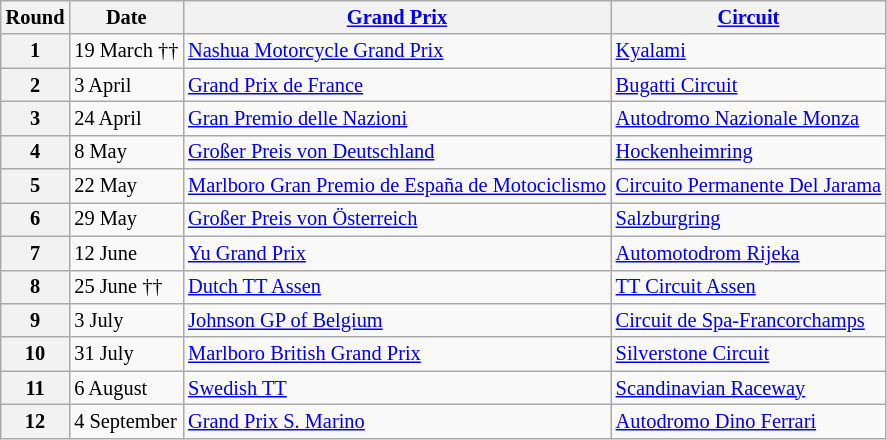<table class="wikitable" style="font-size: 85%;">
<tr>
<th>Round</th>
<th>Date</th>
<th><a href='#'>Grand Prix</a></th>
<th><a href='#'>Circuit</a></th>
</tr>
<tr>
<th>1</th>
<td>19 March ††</td>
<td> <a href='#'>Nashua Motorcycle Grand Prix</a></td>
<td><a href='#'>Kyalami</a></td>
</tr>
<tr>
<th>2</th>
<td>3 April</td>
<td> <a href='#'>Grand Prix de France</a></td>
<td><a href='#'>Bugatti Circuit</a></td>
</tr>
<tr>
<th>3</th>
<td>24 April</td>
<td> <a href='#'>Gran Premio delle Nazioni</a></td>
<td><a href='#'>Autodromo Nazionale Monza</a></td>
</tr>
<tr>
<th>4</th>
<td>8 May</td>
<td> <a href='#'>Großer Preis von Deutschland</a></td>
<td><a href='#'>Hockenheimring</a></td>
</tr>
<tr>
<th>5</th>
<td>22 May</td>
<td> <a href='#'>Marlboro Gran Premio de España de Motociclismo</a></td>
<td><a href='#'>Circuito Permanente Del Jarama</a></td>
</tr>
<tr>
<th>6</th>
<td>29 May</td>
<td> <a href='#'>Großer Preis von Österreich</a></td>
<td><a href='#'>Salzburgring</a></td>
</tr>
<tr>
<th>7</th>
<td>12 June</td>
<td> <a href='#'>Yu Grand Prix</a></td>
<td><a href='#'>Automotodrom Rijeka</a></td>
</tr>
<tr>
<th>8</th>
<td>25 June ††</td>
<td> <a href='#'>Dutch TT Assen</a></td>
<td><a href='#'>TT Circuit Assen</a></td>
</tr>
<tr>
<th>9</th>
<td>3 July</td>
<td> <a href='#'>Johnson GP of Belgium</a></td>
<td><a href='#'>Circuit de Spa-Francorchamps</a></td>
</tr>
<tr>
<th>10</th>
<td>31 July</td>
<td> <a href='#'>Marlboro British Grand Prix</a></td>
<td><a href='#'>Silverstone Circuit</a></td>
</tr>
<tr>
<th>11</th>
<td>6 August</td>
<td> <a href='#'>Swedish TT</a></td>
<td><a href='#'>Scandinavian Raceway</a></td>
</tr>
<tr>
<th>12</th>
<td>4 September</td>
<td> <a href='#'>Grand Prix S. Marino</a></td>
<td><a href='#'>Autodromo Dino Ferrari</a></td>
</tr>
</table>
